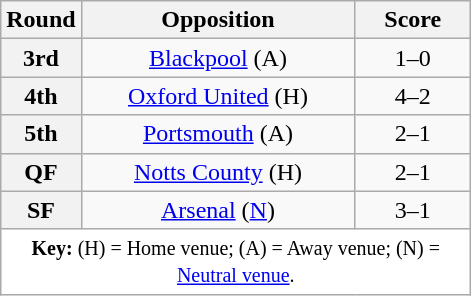<table class="wikitable plainrowheaders" style="text-align:center;margin:0">
<tr>
<th scope="col" style="width:25px">Round</th>
<th scope="col" style="width:175px">Opposition</th>
<th scope="col" style="width:70px">Score</th>
</tr>
<tr>
<th scope=row style="text-align:center">3rd</th>
<td><a href='#'>Blackpool</a> (A)</td>
<td>1–0</td>
</tr>
<tr>
<th scope=row style="text-align:center">4th</th>
<td><a href='#'>Oxford United</a> (H)</td>
<td>4–2</td>
</tr>
<tr>
<th scope=row style="text-align:center">5th</th>
<td><a href='#'>Portsmouth</a> (A)</td>
<td>2–1</td>
</tr>
<tr>
<th scope=row style="text-align:center">QF</th>
<td><a href='#'>Notts County</a> (H)</td>
<td>2–1</td>
</tr>
<tr>
<th scope=row style="text-align:center">SF</th>
<td><a href='#'>Arsenal</a> (<a href='#'>N</a>)</td>
<td>3–1</td>
</tr>
<tr>
<td colspan="3" style="background:white;"><small><strong>Key:</strong> (H) = Home venue; (A) = Away venue; (N) = <a href='#'>Neutral venue</a>.</small></td>
</tr>
</table>
